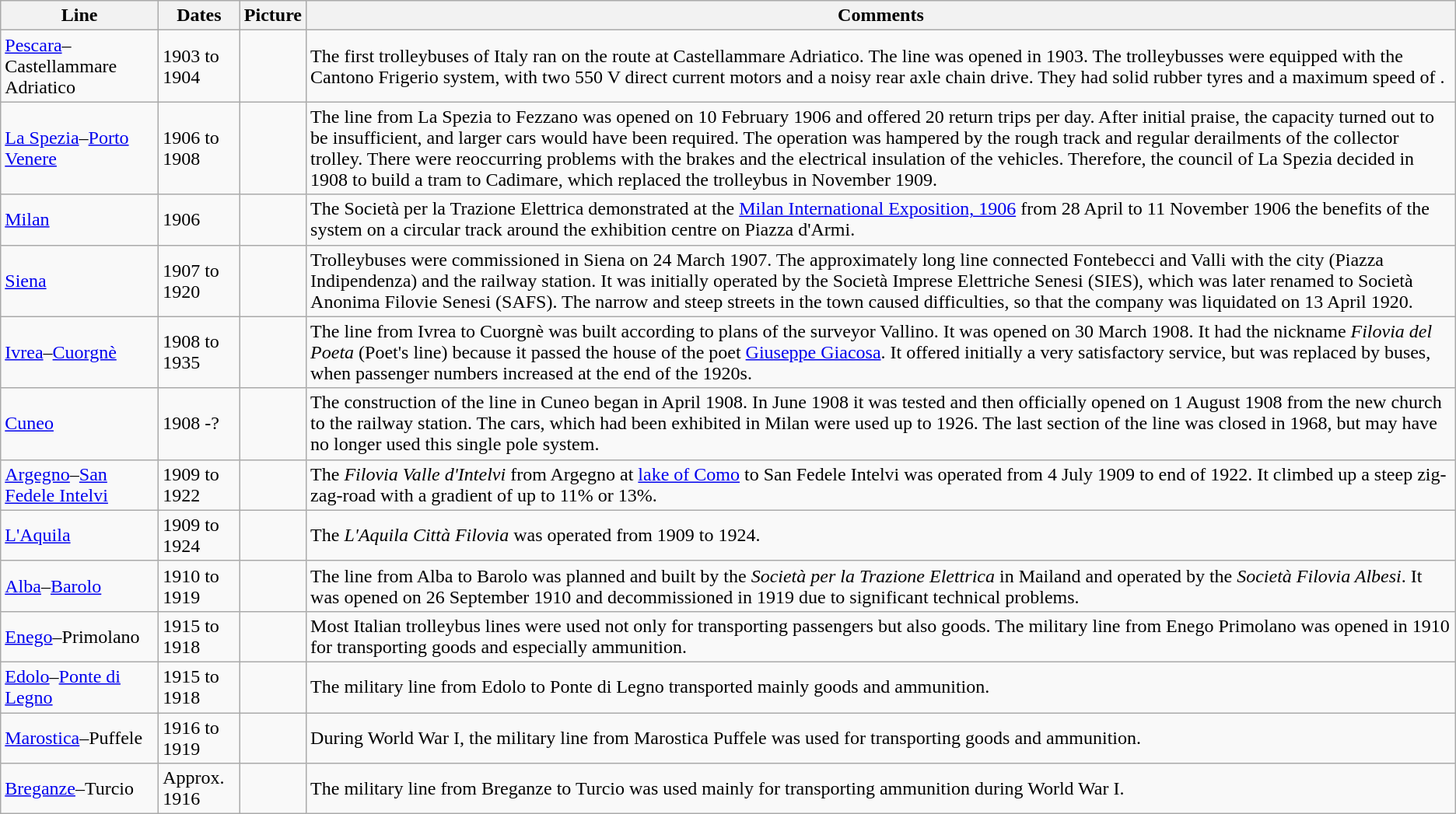<table class="wikitable sortable">
<tr>
<th>Line</th>
<th>Dates</th>
<th>Picture</th>
<th>Comments</th>
</tr>
<tr>
<td><a href='#'>Pescara</a>–Castellammare Adriatico</td>
<td>1903 to 1904</td>
<td></td>
<td>The first trolleybuses of Italy ran on the route at Castellammare Adriatico. The line was opened in 1903. The trolleybusses were equipped with the Cantono Frigerio system, with two 550 V direct current motors and a noisy rear axle chain drive. They had solid rubber tyres and a maximum speed of .</td>
</tr>
<tr>
<td><a href='#'>La Spezia</a>–<a href='#'>Porto Venere</a></td>
<td>1906 to 1908</td>
<td></td>
<td>The line from La Spezia to Fezzano was opened on 10 February 1906 and offered 20 return trips per day. After initial praise, the capacity turned out to be insufficient, and larger cars would have been required. The operation was hampered by the rough track and regular derailments of the collector trolley. There were reoccurring problems with the brakes and the electrical insulation of the vehicles. Therefore, the council of La Spezia decided in 1908 to build a tram to Cadimare, which replaced the trolleybus in November 1909.</td>
</tr>
<tr>
<td><a href='#'>Milan</a></td>
<td>1906</td>
<td></td>
<td>The Società per la Trazione Elettrica demonstrated at the <a href='#'>Milan International Exposition, 1906</a> from 28 April to 11 November 1906 the benefits of the system on a circular track around the exhibition centre on Piazza d'Armi.</td>
</tr>
<tr>
<td><a href='#'>Siena</a></td>
<td>1907 to 1920</td>
<td></td>
<td>Trolleybuses were commissioned in Siena on 24 March 1907. The approximately  long line connected Fontebecci and Valli with the city (Piazza Indipendenza) and the railway station. It was initially operated by the Società Imprese Elettriche Senesi (SIES), which was later renamed to Società Anonima Filovie Senesi (SAFS). The narrow and steep streets in the town caused difficulties, so that the company was liquidated on 13 April 1920.</td>
</tr>
<tr>
<td><a href='#'>Ivrea</a>–<a href='#'>Cuorgnè</a></td>
<td>1908 to 1935</td>
<td></td>
<td>The line from Ivrea to Cuorgnè was built according to plans of the surveyor Vallino. It was opened on 30 March 1908. It had the nickname <em>Filovia del Poeta</em> (Poet's line) because it passed the house of the poet <a href='#'>Giuseppe Giacosa</a>. It offered initially a very satisfactory service, but was replaced by buses, when passenger numbers increased at the end of the 1920s.</td>
</tr>
<tr>
<td><a href='#'>Cuneo</a></td>
<td>1908 -?</td>
<td></td>
<td>The construction of the line in Cuneo began in April 1908. In June 1908 it was tested and then officially opened on 1 August 1908 from the new church to the railway station. The cars, which had been exhibited in Milan were used up to 1926. The last section of the line was closed in 1968, but may have no longer used this single pole system.</td>
</tr>
<tr>
<td><a href='#'>Argegno</a>–<a href='#'>San Fedele Intelvi</a></td>
<td>1909 to 1922</td>
<td></td>
<td>The <em>Filovia Valle d'Intelvi</em> from Argegno at <a href='#'>lake of Como</a> to San Fedele Intelvi was operated from 4 July 1909 to end of 1922. It climbed up a steep zig-zag-road with a gradient of up to 11% or 13%.</td>
</tr>
<tr>
<td><a href='#'>L'Aquila</a></td>
<td>1909 to 1924</td>
<td></td>
<td>The <em>L'Aquila Città Filovia</em> was operated from 1909 to 1924.</td>
</tr>
<tr>
<td><a href='#'>Alba</a>–<a href='#'>Barolo</a></td>
<td>1910 to 1919</td>
<td></td>
<td>The line from Alba to Barolo was planned and built by the <em>Società per la Trazione Elettrica</em> in Mailand and operated by the <em>Società Filovia Albesi</em>. It was opened on 26 September 1910 and decommissioned in 1919 due to significant technical problems.</td>
</tr>
<tr>
<td><a href='#'>Enego</a>–Primolano</td>
<td>1915 to 1918</td>
<td></td>
<td>Most Italian trolleybus lines were used not only for transporting passengers but also goods. The military line from Enego Primolano was opened in 1910 for transporting goods and especially ammunition.</td>
</tr>
<tr>
<td><a href='#'>Edolo</a>–<a href='#'>Ponte di Legno</a></td>
<td>1915 to 1918</td>
<td></td>
<td>The military line from Edolo to Ponte di Legno transported mainly goods and ammunition.</td>
</tr>
<tr>
<td><a href='#'>Marostica</a>–Puffele</td>
<td>1916 to 1919</td>
<td></td>
<td>During World War I, the military line from Marostica Puffele was used for transporting goods and ammunition.</td>
</tr>
<tr>
<td><a href='#'>Breganze</a>–Turcio</td>
<td>Approx. 1916</td>
<td></td>
<td>The military line from Breganze to Turcio was used mainly for transporting ammunition during World War I.</td>
</tr>
</table>
